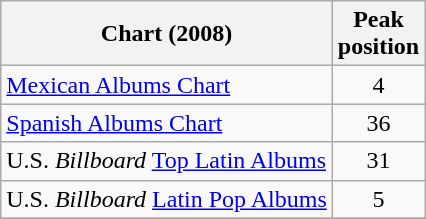<table class="wikitable">
<tr>
<th align="left">Chart (2008)</th>
<th align="left">Peak<br>position</th>
</tr>
<tr>
<td align="left"><a href='#'>Mexican Albums Chart</a></td>
<td align="center">4</td>
</tr>
<tr>
<td align="left"><a href='#'>Spanish Albums Chart</a></td>
<td align="center">36</td>
</tr>
<tr>
<td align="left">U.S. <em>Billboard</em> <a href='#'>Top Latin Albums</a></td>
<td align="center">31</td>
</tr>
<tr>
<td align="left">U.S. <em>Billboard</em> <a href='#'>Latin Pop Albums</a></td>
<td align="center">5</td>
</tr>
<tr>
</tr>
</table>
